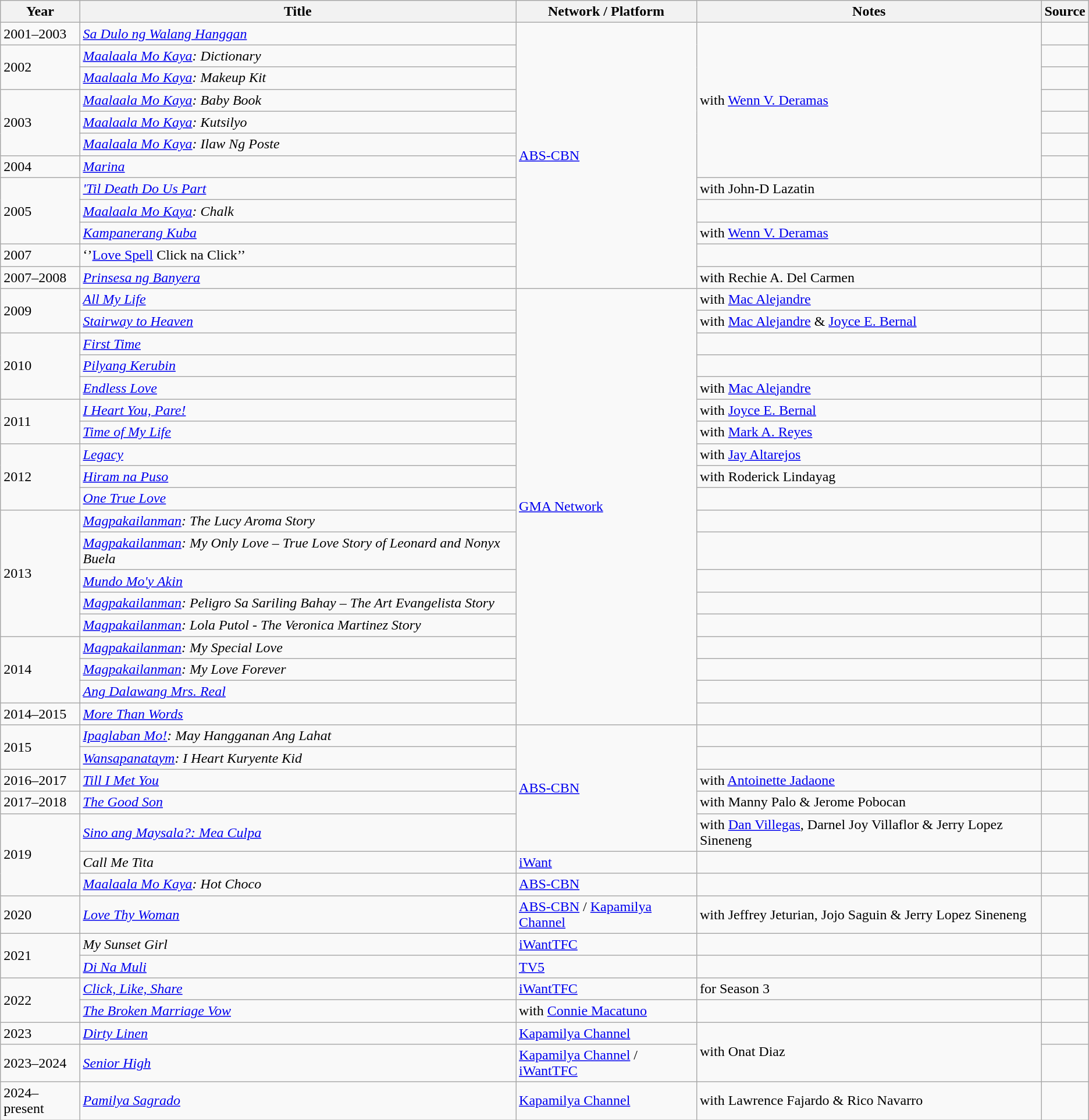<table class="wikitable sortable">
<tr>
<th>Year</th>
<th>Title</th>
<th>Network / Platform</th>
<th>Notes</th>
<th>Source</th>
</tr>
<tr>
<td>2001–2003</td>
<td><em><a href='#'>Sa Dulo ng Walang Hanggan</a></em></td>
<td rowspan="12"><a href='#'>ABS-CBN</a></td>
<td rowspan="7">with <a href='#'>Wenn V. Deramas</a></td>
<td></td>
</tr>
<tr>
<td rowspan="2">2002</td>
<td><em><a href='#'>Maalaala Mo Kaya</a>: Dictionary</em></td>
<td></td>
</tr>
<tr>
<td><em><a href='#'>Maalaala Mo Kaya</a>: Makeup Kit</em></td>
<td></td>
</tr>
<tr>
<td rowspan="3">2003</td>
<td><em><a href='#'>Maalaala Mo Kaya</a>: Baby Book</em></td>
<td></td>
</tr>
<tr>
<td><em><a href='#'>Maalaala Mo Kaya</a>: Kutsilyo</em></td>
<td></td>
</tr>
<tr>
<td><em><a href='#'>Maalaala Mo Kaya</a>: Ilaw Ng Poste</em></td>
<td></td>
</tr>
<tr>
<td>2004</td>
<td><em><a href='#'>Marina</a></em></td>
<td></td>
</tr>
<tr>
<td rowspan="3">2005</td>
<td><em><a href='#'>'Til Death Do Us Part</a></em></td>
<td>with John-D Lazatin</td>
<td></td>
</tr>
<tr>
<td><em><a href='#'>Maalaala Mo Kaya</a>: Chalk</em></td>
<td></td>
<td></td>
</tr>
<tr>
<td><em><a href='#'>Kampanerang Kuba</a></em></td>
<td>with <a href='#'>Wenn V. Deramas</a></td>
<td></td>
</tr>
<tr>
<td>2007</td>
<td>‘’<a href='#'>Love Spell</a> Click na Click’’</td>
<td></td>
<td></td>
</tr>
<tr>
<td>2007–2008</td>
<td><em><a href='#'>Prinsesa ng Banyera</a></em></td>
<td>with Rechie A. Del Carmen</td>
<td></td>
</tr>
<tr>
<td rowspan="2">2009</td>
<td><em><a href='#'>All My Life</a></em></td>
<td rowspan="19"><a href='#'>GMA Network</a></td>
<td>with <a href='#'>Mac Alejandre</a></td>
<td></td>
</tr>
<tr>
<td><em><a href='#'>Stairway to Heaven</a></em></td>
<td>with <a href='#'>Mac Alejandre</a> & <a href='#'>Joyce E. Bernal</a></td>
<td></td>
</tr>
<tr>
<td rowspan="3">2010</td>
<td><em><a href='#'>First Time</a></em></td>
<td></td>
<td></td>
</tr>
<tr>
<td><em><a href='#'>Pilyang Kerubin</a></em></td>
<td></td>
<td></td>
</tr>
<tr>
<td><em><a href='#'>Endless Love</a></em></td>
<td>with <a href='#'>Mac Alejandre</a></td>
<td></td>
</tr>
<tr>
<td rowspan="2">2011</td>
<td><em><a href='#'>I Heart You, Pare!</a></em></td>
<td>with <a href='#'>Joyce E. Bernal</a></td>
<td></td>
</tr>
<tr>
<td><em><a href='#'>Time of My Life</a></em></td>
<td>with <a href='#'>Mark A. Reyes</a></td>
<td></td>
</tr>
<tr>
<td rowspan="3">2012</td>
<td><em><a href='#'>Legacy</a></em></td>
<td>with <a href='#'>Jay Altarejos</a></td>
<td></td>
</tr>
<tr>
<td><em><a href='#'>Hiram na Puso</a></em></td>
<td>with Roderick Lindayag</td>
<td></td>
</tr>
<tr>
<td><em><a href='#'>One True Love</a></em></td>
<td></td>
<td></td>
</tr>
<tr>
<td rowspan="5">2013</td>
<td><em><a href='#'>Magpakailanman</a>: The Lucy Aroma Story</em></td>
<td></td>
<td></td>
</tr>
<tr>
<td><em><a href='#'>Magpakailanman</a>: My Only Love – True Love Story of Leonard and Nonyx Buela</em></td>
<td></td>
<td></td>
</tr>
<tr>
<td><em><a href='#'>Mundo Mo'y Akin</a></em></td>
<td></td>
<td></td>
</tr>
<tr>
<td><em><a href='#'>Magpakailanman</a>: Peligro Sa Sariling Bahay – The Art Evangelista Story</em></td>
<td></td>
<td></td>
</tr>
<tr>
<td><em><a href='#'>Magpakailanman</a>: Lola Putol - The Veronica Martinez Story</em></td>
<td></td>
<td></td>
</tr>
<tr>
<td rowspan="3">2014</td>
<td><em><a href='#'>Magpakailanman</a>: My Special Love</em></td>
<td></td>
<td></td>
</tr>
<tr>
<td><em><a href='#'>Magpakailanman</a>: My Love Forever</em></td>
<td></td>
<td></td>
</tr>
<tr>
<td><em><a href='#'>Ang Dalawang Mrs. Real</a></em></td>
<td></td>
<td></td>
</tr>
<tr>
<td>2014–2015</td>
<td><em><a href='#'>More Than Words</a></em></td>
<td></td>
<td></td>
</tr>
<tr>
<td rowspan="2">2015</td>
<td><em><a href='#'>Ipaglaban Mo!</a>: May Hangganan Ang Lahat</em></td>
<td rowspan="5"><a href='#'>ABS-CBN</a></td>
<td></td>
<td></td>
</tr>
<tr>
<td><em><a href='#'>Wansapanataym</a>: I Heart Kuryente Kid</em></td>
<td></td>
<td></td>
</tr>
<tr>
<td>2016–2017</td>
<td><em><a href='#'>Till I Met You</a></em></td>
<td>with <a href='#'>Antoinette Jadaone</a></td>
<td></td>
</tr>
<tr>
<td>2017–2018</td>
<td><em><a href='#'>The Good Son</a></em></td>
<td>with Manny Palo & Jerome Pobocan</td>
<td></td>
</tr>
<tr>
<td rowspan="3">2019</td>
<td><em><a href='#'>Sino ang Maysala?: Mea Culpa</a></em></td>
<td>with <a href='#'>Dan Villegas</a>, Darnel Joy Villaflor & Jerry Lopez Sineneng</td>
<td></td>
</tr>
<tr>
<td><em>Call Me Tita</em></td>
<td><a href='#'>iWant</a></td>
<td></td>
<td></td>
</tr>
<tr>
<td><em><a href='#'>Maalaala Mo Kaya</a>: Hot Choco</em></td>
<td><a href='#'>ABS-CBN</a></td>
<td></td>
<td></td>
</tr>
<tr>
<td>2020</td>
<td><em><a href='#'>Love Thy Woman</a></em></td>
<td><a href='#'>ABS-CBN</a> / <a href='#'>Kapamilya Channel</a></td>
<td>with Jeffrey Jeturian, Jojo Saguin & Jerry Lopez Sineneng</td>
<td></td>
</tr>
<tr>
<td rowspan="2">2021</td>
<td><em>My Sunset Girl</em></td>
<td><a href='#'>iWantTFC</a></td>
<td></td>
<td></td>
</tr>
<tr>
<td><em><a href='#'>Di Na Muli</a></em></td>
<td><a href='#'>TV5</a></td>
<td></td>
<td></td>
</tr>
<tr>
<td rowspan="2">2022</td>
<td><em><a href='#'>Click, Like, Share</a></em></td>
<td><a href='#'>iWantTFC</a></td>
<td>for Season 3</td>
<td></td>
</tr>
<tr>
<td><em><a href='#'>The Broken Marriage Vow</a></em></td>
<td>with <a href='#'>Connie Macatuno</a></td>
<td></td>
<td></td>
</tr>
<tr>
<td>2023</td>
<td><em><a href='#'>Dirty Linen</a></em></td>
<td><a href='#'>Kapamilya Channel</a></td>
<td rowspan="2">with Onat Diaz</td>
<td></td>
</tr>
<tr>
<td>2023–2024</td>
<td><a href='#'><em>Senior High</em></a></td>
<td><a href='#'>Kapamilya Channel</a> / <a href='#'>iWantTFC</a></td>
<td></td>
</tr>
<tr>
<td>2024–present</td>
<td><em><a href='#'>Pamilya Sagrado</a></em></td>
<td><a href='#'>Kapamilya Channel</a></td>
<td>with Lawrence Fajardo & Rico Navarro</td>
<td></td>
</tr>
</table>
